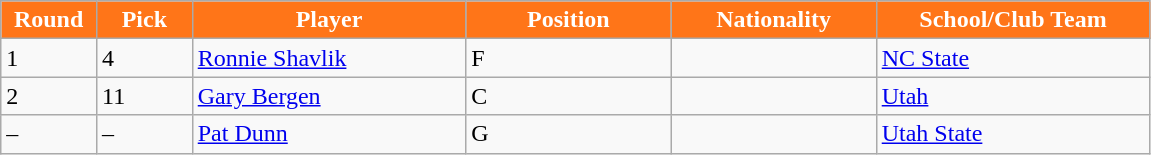<table class="wikitable sortable sortable">
<tr>
<th style="background:#FF7518;color:#FFFFFF;" width="7%">Round</th>
<th style="background:#FF7518;color:#FFFFFF;" width="7%">Pick</th>
<th style="background:#FF7518;color:#FFFFFF;" width="20%">Player</th>
<th style="background:#FF7518;color:#FFFFFF;" width="15%">Position</th>
<th style="background:#FF7518;color:#FFFFFF;" width="15%">Nationality</th>
<th style="background:#FF7518;color:#FFFFFF;" width="20%">School/Club Team</th>
</tr>
<tr>
<td>1</td>
<td>4</td>
<td><a href='#'>Ronnie Shavlik</a></td>
<td>F</td>
<td></td>
<td><a href='#'>NC State</a></td>
</tr>
<tr>
<td>2</td>
<td>11</td>
<td><a href='#'>Gary Bergen</a></td>
<td>C</td>
<td></td>
<td><a href='#'>Utah</a></td>
</tr>
<tr>
<td>–</td>
<td>–</td>
<td><a href='#'>Pat Dunn</a></td>
<td>G</td>
<td></td>
<td><a href='#'>Utah State</a></td>
</tr>
</table>
